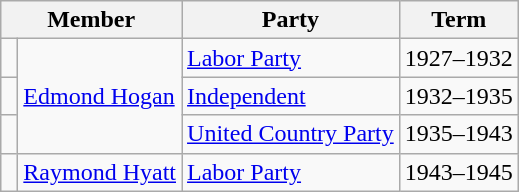<table class="wikitable">
<tr>
<th colspan="2">Member</th>
<th>Party</th>
<th>Term</th>
</tr>
<tr>
<td> </td>
<td rowspan=3><a href='#'>Edmond Hogan</a></td>
<td><a href='#'>Labor Party</a></td>
<td>1927–1932</td>
</tr>
<tr>
<td> </td>
<td><a href='#'>Independent</a></td>
<td>1932–1935</td>
</tr>
<tr>
<td> </td>
<td><a href='#'>United Country Party</a></td>
<td>1935–1943</td>
</tr>
<tr>
<td> </td>
<td><a href='#'>Raymond Hyatt</a></td>
<td><a href='#'>Labor Party</a></td>
<td>1943–1945</td>
</tr>
</table>
